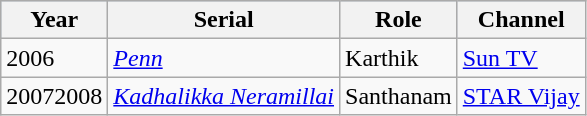<table class="wikitable">
<tr style="background:#B0C4DE;">
<th>Year</th>
<th>Serial</th>
<th>Role</th>
<th>Channel</th>
</tr>
<tr>
<td>2006</td>
<td><em><a href='#'>Penn</a></em></td>
<td>Karthik</td>
<td><a href='#'>Sun TV</a></td>
</tr>
<tr>
<td>20072008</td>
<td><em><a href='#'>Kadhalikka Neramillai</a></em></td>
<td>Santhanam</td>
<td><a href='#'>STAR Vijay</a></td>
</tr>
</table>
